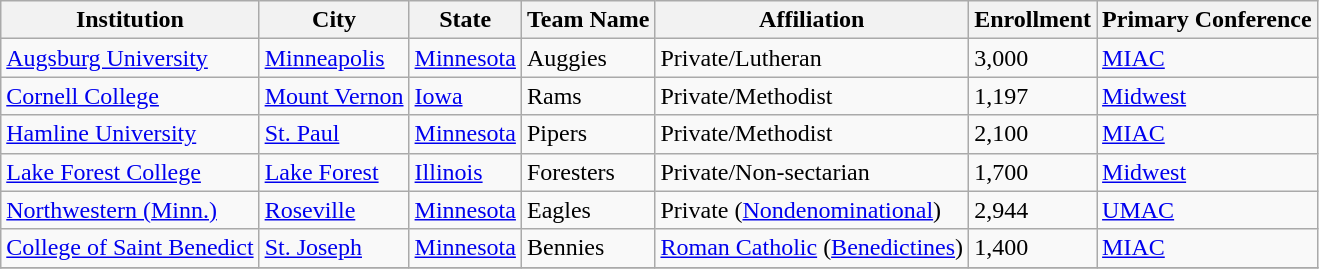<table class="wikitable sortable">
<tr>
<th>Institution</th>
<th>City</th>
<th>State</th>
<th>Team Name</th>
<th>Affiliation</th>
<th>Enrollment</th>
<th>Primary Conference</th>
</tr>
<tr>
<td><a href='#'>Augsburg University</a></td>
<td><a href='#'>Minneapolis</a></td>
<td><a href='#'>Minnesota</a></td>
<td>Auggies</td>
<td>Private/Lutheran</td>
<td>3,000</td>
<td><a href='#'>MIAC</a></td>
</tr>
<tr>
<td><a href='#'>Cornell College</a></td>
<td><a href='#'>Mount Vernon</a></td>
<td><a href='#'>Iowa</a></td>
<td>Rams</td>
<td>Private/Methodist</td>
<td>1,197</td>
<td><a href='#'>Midwest</a></td>
</tr>
<tr>
<td><a href='#'>Hamline University</a></td>
<td><a href='#'>St. Paul</a></td>
<td><a href='#'>Minnesota</a></td>
<td>Pipers</td>
<td>Private/Methodist</td>
<td>2,100</td>
<td><a href='#'>MIAC</a></td>
</tr>
<tr>
<td><a href='#'>Lake Forest College</a></td>
<td><a href='#'>Lake Forest</a></td>
<td><a href='#'>Illinois</a></td>
<td>Foresters</td>
<td>Private/Non-sectarian</td>
<td>1,700</td>
<td><a href='#'>Midwest</a></td>
</tr>
<tr>
<td><a href='#'>Northwestern (Minn.)</a></td>
<td><a href='#'>Roseville</a></td>
<td><a href='#'>Minnesota</a></td>
<td>Eagles</td>
<td>Private (<a href='#'>Nondenominational</a>)</td>
<td>2,944</td>
<td><a href='#'>UMAC</a></td>
</tr>
<tr>
<td><a href='#'>College of Saint Benedict</a></td>
<td><a href='#'>St. Joseph</a></td>
<td><a href='#'>Minnesota</a></td>
<td>Bennies</td>
<td><a href='#'>Roman Catholic</a> (<a href='#'>Benedictines</a>)</td>
<td>1,400</td>
<td><a href='#'>MIAC</a></td>
</tr>
<tr>
</tr>
</table>
